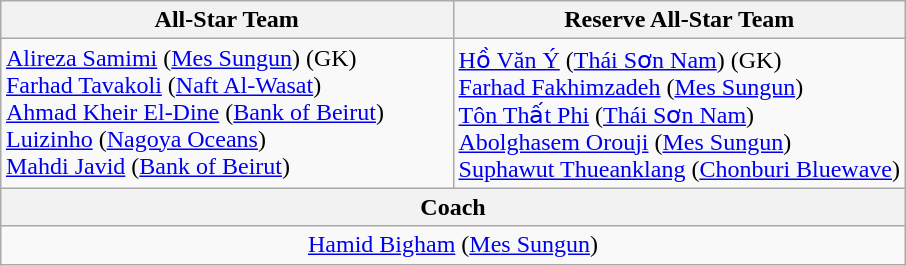<table class="wikitable" style="margin: 0 auto;">
<tr>
<th style="width:50%;">All-Star Team</th>
<th style="width:50%;">Reserve All-Star Team</th>
</tr>
<tr style="vertical-align:top;">
<td> <a href='#'>Alireza Samimi</a> (<a href='#'>Mes Sungun</a>) (GK)<br> <a href='#'>Farhad Tavakoli</a> (<a href='#'>Naft Al-Wasat</a>)<br> <a href='#'>Ahmad Kheir El-Dine</a> (<a href='#'>Bank of Beirut</a>)<br> <a href='#'>Luizinho</a> (<a href='#'>Nagoya Oceans</a>)<br> <a href='#'>Mahdi Javid</a> (<a href='#'>Bank of Beirut</a>)</td>
<td> <a href='#'>Hồ Văn Ý</a> (<a href='#'>Thái Sơn Nam</a>) (GK)<br> <a href='#'>Farhad Fakhimzadeh</a> (<a href='#'>Mes Sungun</a>)<br> <a href='#'>Tôn Thất Phi</a> (<a href='#'>Thái Sơn Nam</a>) <br> <a href='#'>Abolghasem Orouji</a> (<a href='#'>Mes Sungun</a>)<br> <a href='#'>Suphawut Thueanklang</a> (<a href='#'>Chonburi Bluewave</a>)</td>
</tr>
<tr>
<th style="text-align: center;" colspan=2>Coach</th>
</tr>
<tr>
<td style="text-align: center;" colspan=2> <a href='#'>Hamid Bigham</a> (<a href='#'>Mes Sungun</a>)</td>
</tr>
</table>
